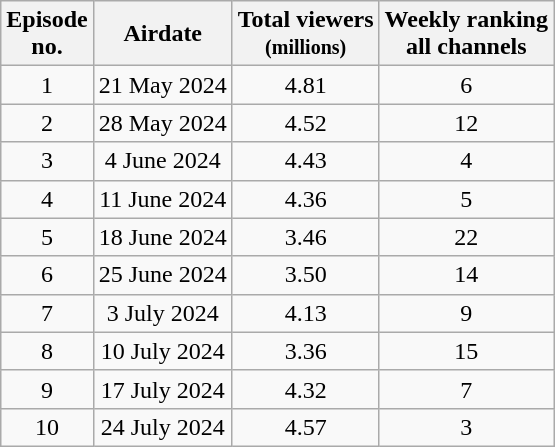<table class="wikitable" style="text-align:center;">
<tr>
<th>Episode<br>no.</th>
<th>Airdate</th>
<th>Total viewers<br><small>(millions)</small></th>
<th>Weekly ranking<br>all channels</th>
</tr>
<tr>
<td>1</td>
<td>21 May 2024</td>
<td>4.81</td>
<td>6</td>
</tr>
<tr>
<td>2</td>
<td>28 May 2024</td>
<td>4.52</td>
<td>12</td>
</tr>
<tr>
<td>3</td>
<td>4 June 2024</td>
<td>4.43</td>
<td>4</td>
</tr>
<tr>
<td>4</td>
<td>11 June 2024</td>
<td>4.36</td>
<td>5</td>
</tr>
<tr>
<td>5</td>
<td>18 June 2024</td>
<td>3.46</td>
<td>22</td>
</tr>
<tr>
<td>6</td>
<td>25 June 2024</td>
<td>3.50</td>
<td>14</td>
</tr>
<tr>
<td>7</td>
<td>3 July 2024</td>
<td>4.13</td>
<td>9</td>
</tr>
<tr>
<td>8</td>
<td>10 July 2024</td>
<td>3.36</td>
<td>15</td>
</tr>
<tr>
<td>9</td>
<td>17 July 2024</td>
<td>4.32</td>
<td>7</td>
</tr>
<tr>
<td>10</td>
<td>24 July 2024</td>
<td>4.57</td>
<td>3</td>
</tr>
</table>
